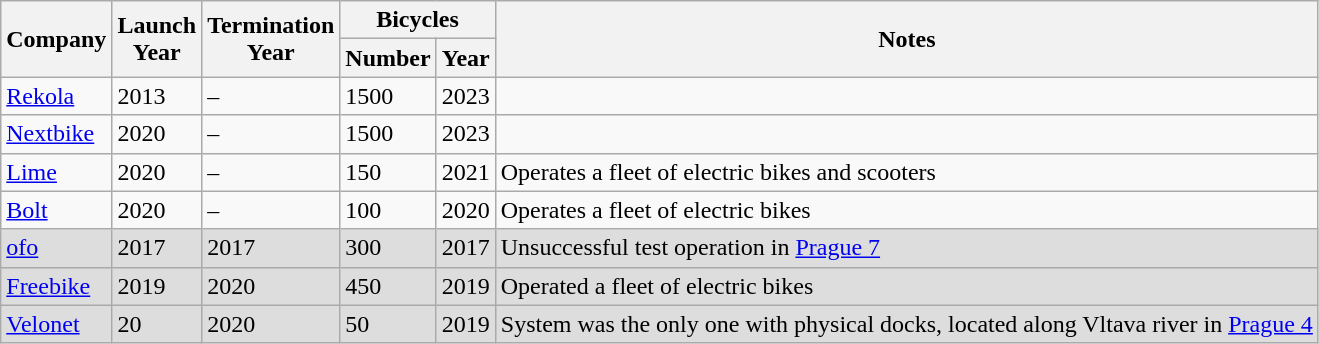<table class="wikitable">
<tr>
<th rowspan="2">Company</th>
<th rowspan="2">Launch<br>Year</th>
<th rowspan="2">Termination<br>Year</th>
<th colspan="2">Bicycles</th>
<th rowspan="2">Notes</th>
</tr>
<tr>
<th>Number</th>
<th>Year</th>
</tr>
<tr>
<td><a href='#'>Rekola</a></td>
<td>2013</td>
<td>–</td>
<td>1500</td>
<td>2023</td>
<td></td>
</tr>
<tr>
<td><a href='#'>Nextbike</a></td>
<td>2020</td>
<td>–</td>
<td>1500</td>
<td>2023</td>
<td></td>
</tr>
<tr>
<td><a href='#'>Lime</a></td>
<td>2020</td>
<td>–</td>
<td>150</td>
<td>2021</td>
<td>Operates a fleet of electric bikes and scooters</td>
</tr>
<tr>
<td><a href='#'>Bolt</a></td>
<td>2020</td>
<td>–</td>
<td>100</td>
<td>2020</td>
<td>Operates a fleet of electric bikes</td>
</tr>
<tr style="background-color: #DDDDDD">
<td><a href='#'>ofo</a></td>
<td>2017</td>
<td>2017</td>
<td>300</td>
<td>2017</td>
<td>Unsuccessful test operation in <a href='#'>Prague 7</a></td>
</tr>
<tr style="background-color: #DDDDDD">
<td><a href='#'>Freebike</a></td>
<td>2019</td>
<td>2020</td>
<td>450</td>
<td>2019</td>
<td>Operated a fleet of electric bikes</td>
</tr>
<tr style="background-color: #DDDDDD">
<td><a href='#'>Velonet</a></td>
<td>20</td>
<td>2020</td>
<td>50</td>
<td>2019</td>
<td>System was the only one with physical docks, located along Vltava river in <a href='#'>Prague 4</a></td>
</tr>
</table>
